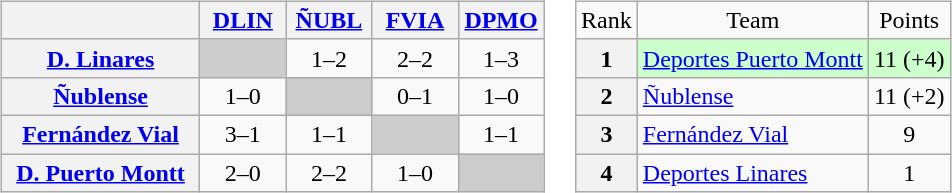<table>
<tr>
<td><br><table class="wikitable" style="text-align:center">
<tr>
<th width="125"> </th>
<th width="50"><a href='#'>DLIN</a></th>
<th width="50"><a href='#'>ÑUBL</a></th>
<th width="50"><a href='#'>FVIA</a></th>
<th width="50"><a href='#'>DPMO</a></th>
</tr>
<tr>
<th><a href='#'>D. Linares</a></th>
<td bgcolor="#CCCCCC"></td>
<td>1–2</td>
<td>2–2</td>
<td>1–3</td>
</tr>
<tr>
<th><a href='#'>Ñublense</a></th>
<td>1–0</td>
<td bgcolor="#CCCCCC"></td>
<td>0–1</td>
<td>1–0</td>
</tr>
<tr>
<th><a href='#'>Fernández Vial</a></th>
<td>3–1</td>
<td>1–1</td>
<td bgcolor="#CCCCCC"></td>
<td>1–1</td>
</tr>
<tr>
<th><a href='#'>D. Puerto Montt</a></th>
<td>2–0</td>
<td>2–2</td>
<td>1–0</td>
<td bgcolor="#CCCCCC"></td>
</tr>
</table>
</td>
<td><br><table class="wikitable" style="text-align: center;">
<tr>
<td>Rank</td>
<td>Team</td>
<td>Points</td>
</tr>
<tr bgcolor="#ccffcc">
<th>1</th>
<td style="text-align: left;"><a href='#'>Deportes Puerto Montt</a></td>
<td>11 (+4)</td>
</tr>
<tr>
<th>2</th>
<td style="text-align: left;"><a href='#'>Ñublense</a></td>
<td>11 (+2)</td>
</tr>
<tr>
<th>3</th>
<td style="text-align: left;"><a href='#'>Fernández Vial</a></td>
<td>9</td>
</tr>
<tr>
<th>4</th>
<td style="text-align: left;"><a href='#'>Deportes Linares</a></td>
<td>1</td>
</tr>
</table>
</td>
</tr>
</table>
